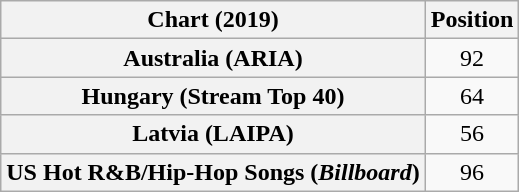<table class="wikitable sortable plainrowheaders" style="text-align:center">
<tr>
<th scope="col">Chart (2019)</th>
<th scope="col">Position</th>
</tr>
<tr>
<th scope="row">Australia (ARIA)</th>
<td>92</td>
</tr>
<tr>
<th scope="row">Hungary (Stream Top 40)</th>
<td>64</td>
</tr>
<tr>
<th scope="row">Latvia (LAIPA)</th>
<td>56</td>
</tr>
<tr>
<th scope="row">US Hot R&B/Hip-Hop Songs (<em>Billboard</em>)</th>
<td>96</td>
</tr>
</table>
